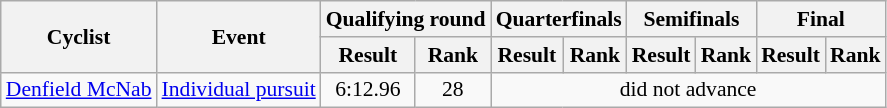<table class=wikitable style="font-size:90%">
<tr>
<th rowspan=2>Cyclist</th>
<th rowspan=2>Event</th>
<th colspan=2>Qualifying round</th>
<th colspan=2>Quarterfinals</th>
<th colspan=2>Semifinals</th>
<th colspan=2>Final</th>
</tr>
<tr>
<th>Result</th>
<th>Rank</th>
<th>Result</th>
<th>Rank</th>
<th>Result</th>
<th>Rank</th>
<th>Result</th>
<th>Rank</th>
</tr>
<tr>
<td><a href='#'>Denfield McNab</a></td>
<td><a href='#'>Individual pursuit</a></td>
<td align=center>6:12.96</td>
<td align=center>28</td>
<td align=center colspan=6>did not advance</td>
</tr>
</table>
